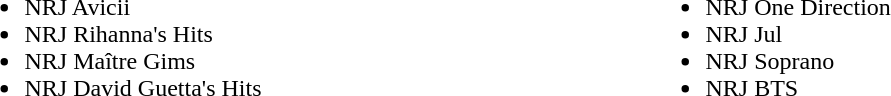<table>
<tr valign="top">
<td width="450"><br><ul><li>NRJ Avicii</li><li>NRJ Rihanna's Hits</li><li>NRJ Maître Gims</li><li>NRJ David Guetta's Hits</li></ul></td>
<td width="450"><br><ul><li>NRJ One Direction</li><li>NRJ Jul</li><li>NRJ Soprano</li><li>NRJ BTS</li></ul></td>
</tr>
</table>
